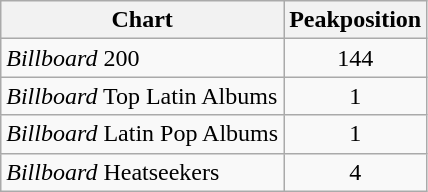<table class="wikitable">
<tr>
<th>Chart</th>
<th>Peakposition</th>
</tr>
<tr>
<td><em>Billboard</em> 200</td>
<td align="center">144</td>
</tr>
<tr>
<td><em>Billboard</em> Top Latin Albums</td>
<td align="center">1</td>
</tr>
<tr>
<td><em>Billboard</em> Latin Pop Albums</td>
<td align="center">1</td>
</tr>
<tr>
<td><em>Billboard</em> Heatseekers</td>
<td align="center">4</td>
</tr>
</table>
